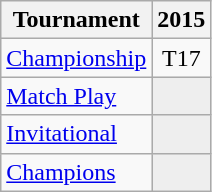<table class="wikitable" style="text-align:center;">
<tr>
<th>Tournament</th>
<th>2015</th>
</tr>
<tr>
<td align="left"><a href='#'>Championship</a></td>
<td>T17</td>
</tr>
<tr>
<td align="left"><a href='#'>Match Play</a></td>
<td style="background:#eeeeee;"></td>
</tr>
<tr>
<td align="left"><a href='#'>Invitational</a></td>
<td style="background:#eeeeee;"></td>
</tr>
<tr>
<td align="left"><a href='#'>Champions</a></td>
<td style="background:#eeeeee;"></td>
</tr>
</table>
